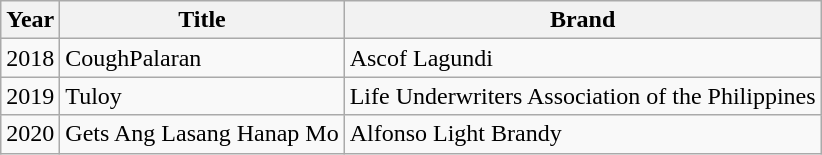<table class="wikitable">
<tr>
<th>Year</th>
<th>Title</th>
<th>Brand</th>
</tr>
<tr>
<td>2018</td>
<td>CoughPalaran</td>
<td>Ascof Lagundi</td>
</tr>
<tr>
<td>2019</td>
<td>Tuloy</td>
<td>Life Underwriters Association of the Philippines</td>
</tr>
<tr>
<td>2020</td>
<td>Gets Ang Lasang Hanap Mo</td>
<td>Alfonso Light Brandy</td>
</tr>
</table>
